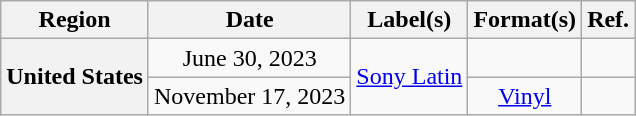<table class="wikitable plainrowheaders" style="text-align:center;">
<tr>
<th scope="col">Region</th>
<th scope="col">Date</th>
<th scope="col">Label(s)</th>
<th scope="col">Format(s)</th>
<th scope="col">Ref.</th>
</tr>
<tr>
<th rowspan="2" scope="row" style="text-align:center;">United States</th>
<td>June 30, 2023</td>
<td rowspan="2"><a href='#'>Sony Latin</a></td>
<td></td>
<td></td>
</tr>
<tr>
<td>November 17, 2023</td>
<td><a href='#'>Vinyl</a></td>
<td></td>
</tr>
</table>
